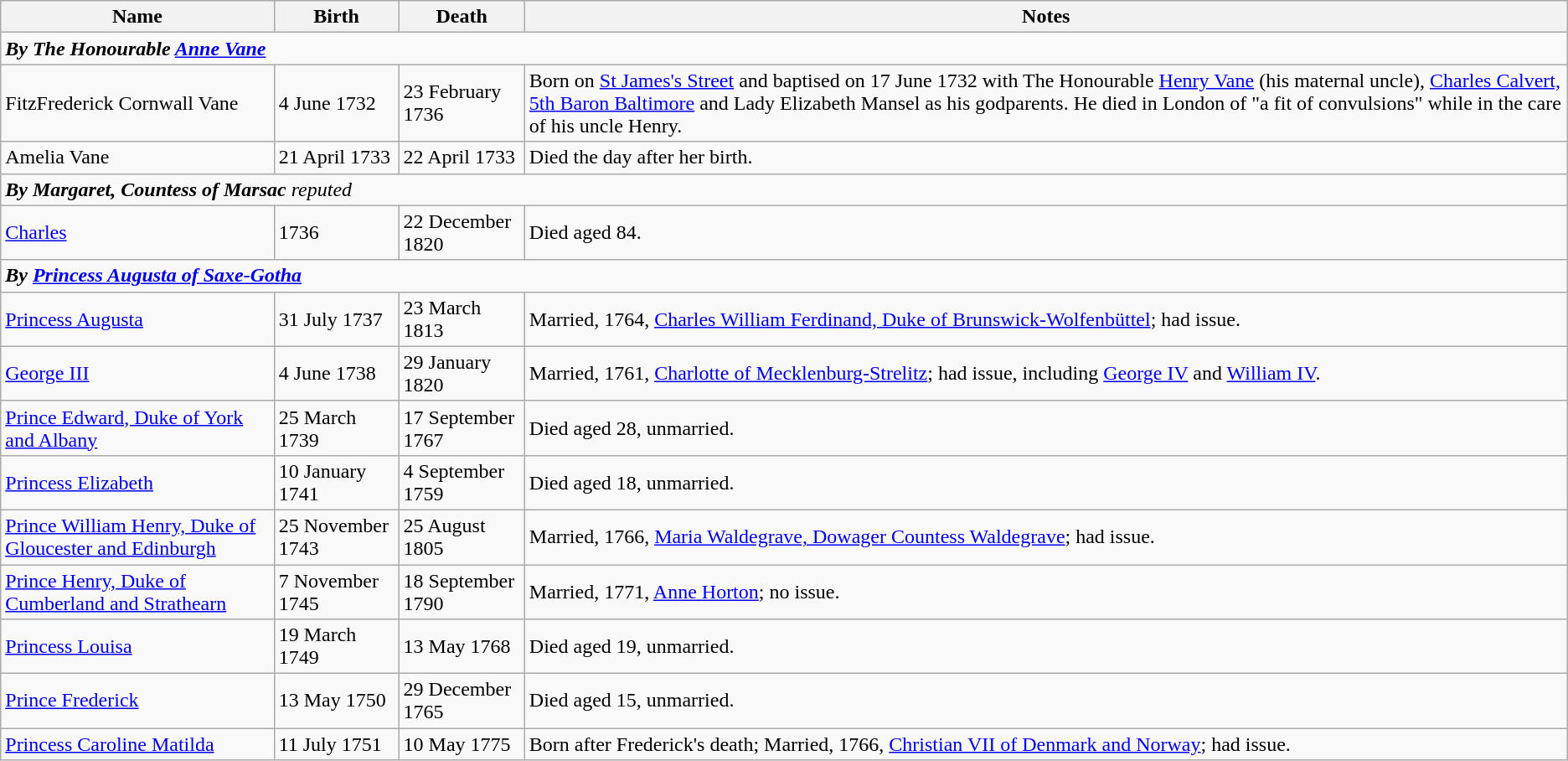<table class="wikitable">
<tr>
<th>Name</th>
<th>Birth</th>
<th>Death</th>
<th>Notes</th>
</tr>
<tr>
<td colspan=4><strong><em>By The Honourable <a href='#'>Anne Vane</a></em></strong></td>
</tr>
<tr>
<td>FitzFrederick Cornwall Vane</td>
<td>4 June 1732</td>
<td>23 February 1736</td>
<td>Born on <a href='#'>St James's Street</a> and baptised on 17 June 1732 with The Honourable <a href='#'>Henry Vane</a> (his maternal uncle), <a href='#'>Charles Calvert, 5th Baron Baltimore</a> and Lady Elizabeth Mansel as his godparents. He died in London of "a fit of convulsions" while in the care of his uncle Henry.</td>
</tr>
<tr>
<td>Amelia Vane</td>
<td>21 April 1733</td>
<td>22 April 1733</td>
<td>Died the day after her birth.</td>
</tr>
<tr>
<td colspan=4><strong><em>By Margaret, Countess of Marsac</em></strong> <em>reputed</em></td>
</tr>
<tr>
<td><a href='#'>Charles</a></td>
<td>1736</td>
<td>22 December 1820</td>
<td>Died aged 84.</td>
</tr>
<tr>
<td colspan=4><strong><em>By <a href='#'>Princess Augusta of Saxe-Gotha</a></em></strong></td>
</tr>
<tr>
<td><a href='#'>Princess Augusta</a></td>
<td>31 July 1737</td>
<td>23 March 1813</td>
<td>Married, 1764, <a href='#'>Charles William Ferdinand, Duke of Brunswick-Wolfenbüttel</a>; had issue.</td>
</tr>
<tr>
<td><a href='#'>George III</a></td>
<td>4 June 1738</td>
<td>29 January 1820</td>
<td>Married, 1761, <a href='#'>Charlotte of Mecklenburg-Strelitz</a>; had issue, including <a href='#'>George IV</a> and <a href='#'>William IV</a>.</td>
</tr>
<tr>
<td><a href='#'>Prince Edward, Duke of York and Albany</a></td>
<td>25 March 1739</td>
<td>17 September 1767</td>
<td>Died aged 28, unmarried.</td>
</tr>
<tr>
<td><a href='#'>Princess Elizabeth</a></td>
<td>10 January 1741</td>
<td>4 September 1759</td>
<td>Died aged 18, unmarried.</td>
</tr>
<tr>
<td><a href='#'>Prince William Henry, Duke of Gloucester and Edinburgh</a></td>
<td>25 November 1743</td>
<td>25 August 1805</td>
<td>Married, 1766, <a href='#'>Maria Waldegrave, Dowager Countess Waldegrave</a>; had issue.</td>
</tr>
<tr>
<td><a href='#'>Prince Henry, Duke of Cumberland and Strathearn</a></td>
<td>7 November 1745</td>
<td>18 September 1790</td>
<td> Married, 1771, <a href='#'>Anne Horton</a>; no issue.</td>
</tr>
<tr>
<td><a href='#'>Princess Louisa</a></td>
<td>19 March 1749</td>
<td>13 May 1768</td>
<td>Died aged 19, unmarried.</td>
</tr>
<tr>
<td><a href='#'>Prince Frederick</a></td>
<td>13 May 1750</td>
<td>29 December 1765</td>
<td>Died aged 15, unmarried.</td>
</tr>
<tr>
<td><a href='#'>Princess Caroline Matilda</a></td>
<td>11 July 1751</td>
<td>10 May 1775</td>
<td>Born after Frederick's death; Married, 1766, <a href='#'>Christian VII of Denmark and Norway</a>; had issue.</td>
</tr>
</table>
